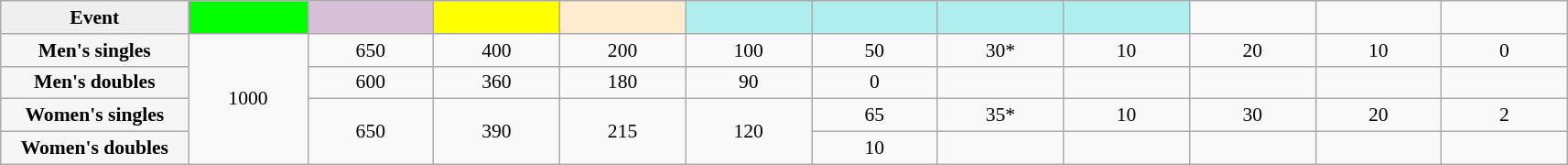<table class="wikitable nowrap" style=font-size:90%;text-align:center>
<tr>
<td style="width:130px; background:#efefef;"><strong>Event</strong></td>
<td style="width:80px; background:lime;"></td>
<td style="width:85px; background:thistle;"></td>
<td style="width:85px; background:#ff0;"></td>
<td style="width:85px; background:#ffebcd;"></td>
<td style="width:85px; background:#afeeee;"></td>
<td style="width:85px; background:#afeeee;"></td>
<td style="width:85px; background:#afeeee;"></td>
<td style="width:85px; background:#afeeee;"></td>
<td width=85></td>
<td width=85></td>
<td width=85></td>
</tr>
<tr>
<th style="background:#f6f6f6;">Men's singles</th>
<td rowspan=4>1000</td>
<td>650</td>
<td>400</td>
<td>200</td>
<td>100</td>
<td>50</td>
<td>30*</td>
<td>10</td>
<td>20</td>
<td>10</td>
<td>0</td>
</tr>
<tr>
<th style="background:#f6f6f6;">Men's doubles</th>
<td>600</td>
<td>360</td>
<td>180</td>
<td>90</td>
<td>0</td>
<td></td>
<td></td>
<td></td>
<td></td>
<td></td>
</tr>
<tr>
<th style="background:#f6f6f6;">Women's singles</th>
<td rowspan=2>650</td>
<td rowspan=2>390</td>
<td rowspan=2>215</td>
<td rowspan=2>120</td>
<td>65</td>
<td>35*</td>
<td>10</td>
<td>30</td>
<td>20</td>
<td>2</td>
</tr>
<tr>
<th style="background:#f6f6f6;">Women's doubles</th>
<td>10</td>
<td></td>
<td></td>
<td></td>
<td></td>
<td></td>
</tr>
</table>
